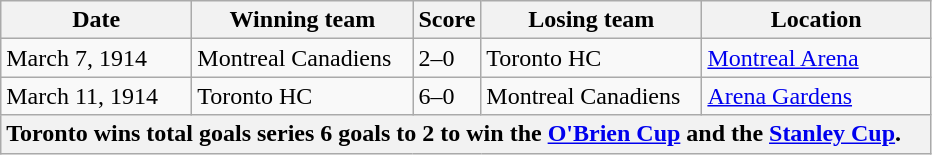<table class="wikitable">
<tr>
<th width="120">Date</th>
<th width="140">Winning team</th>
<th width="5">Score</th>
<th width="140">Losing team</th>
<th width="145">Location</th>
</tr>
<tr>
<td>March 7, 1914</td>
<td>Montreal Canadiens</td>
<td>2–0</td>
<td>Toronto HC</td>
<td><a href='#'>Montreal Arena</a></td>
</tr>
<tr>
<td>March 11, 1914</td>
<td>Toronto HC</td>
<td>6–0</td>
<td>Montreal Canadiens</td>
<td><a href='#'>Arena Gardens</a></td>
</tr>
<tr>
<th colspan="5" style="text-align:left;">Toronto wins total goals series 6 goals to 2 to win the <a href='#'>O'Brien Cup</a> and the <a href='#'>Stanley Cup</a>.</th>
</tr>
</table>
